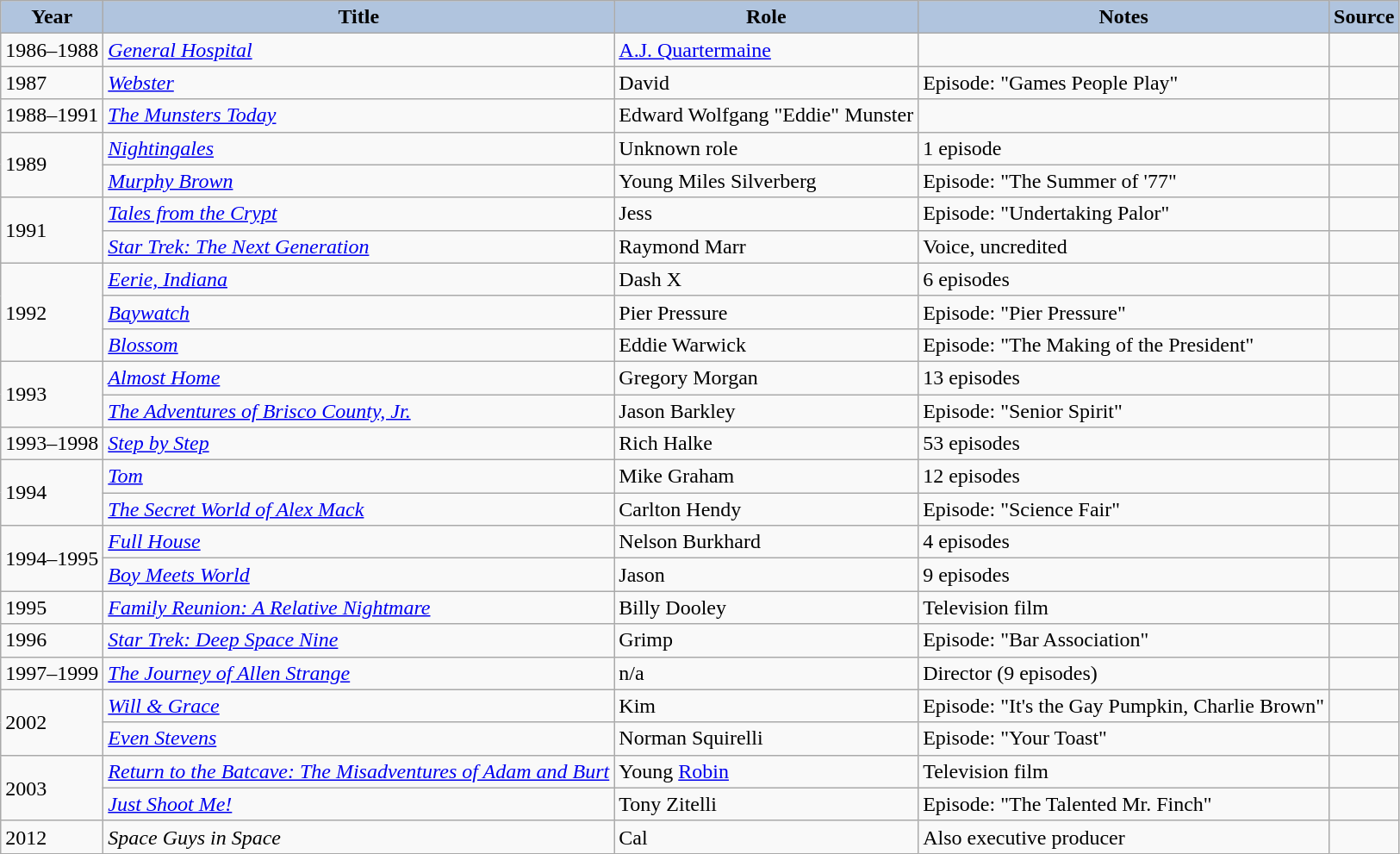<table class="wikitable sortable plainrowheaders">
<tr>
<th style="background:#b0c4de;">Year </th>
<th style="background:#b0c4de;">Title</th>
<th style="background:#b0c4de;">Role </th>
<th style="background:#b0c4de;" class="unsortable">Notes </th>
<th style="background:#b0c4de;" class="unsortable">Source</th>
</tr>
<tr>
<td>1986–1988</td>
<td><em><a href='#'>General Hospital</a></em></td>
<td><a href='#'>A.J. Quartermaine</a></td>
<td></td>
<td></td>
</tr>
<tr>
<td>1987</td>
<td><em><a href='#'>Webster</a></em></td>
<td>David</td>
<td>Episode: "Games People Play"</td>
<td></td>
</tr>
<tr>
<td>1988–1991</td>
<td><em><a href='#'>The Munsters Today</a></em></td>
<td>Edward Wolfgang "Eddie" Munster</td>
<td></td>
<td></td>
</tr>
<tr>
<td rowspan=2>1989</td>
<td><em><a href='#'>Nightingales</a></em></td>
<td>Unknown role</td>
<td>1 episode</td>
<td></td>
</tr>
<tr>
<td><em><a href='#'>Murphy Brown</a></em></td>
<td>Young Miles Silverberg</td>
<td>Episode: "The Summer of '77"</td>
<td></td>
</tr>
<tr>
<td rowspan=2>1991</td>
<td><em><a href='#'>Tales from the Crypt</a></em></td>
<td>Jess</td>
<td>Episode: "Undertaking Palor"</td>
<td></td>
</tr>
<tr>
<td><em><a href='#'>Star Trek: The Next Generation</a></em></td>
<td>Raymond Marr</td>
<td>Voice, uncredited</td>
<td></td>
</tr>
<tr>
<td rowspan=3>1992</td>
<td><em><a href='#'>Eerie, Indiana</a></em></td>
<td>Dash X</td>
<td>6 episodes</td>
<td></td>
</tr>
<tr>
<td><em><a href='#'>Baywatch</a></em></td>
<td>Pier Pressure</td>
<td>Episode: "Pier Pressure"</td>
<td></td>
</tr>
<tr>
<td><em><a href='#'>Blossom</a></em></td>
<td>Eddie Warwick</td>
<td>Episode: "The Making of the President"</td>
<td></td>
</tr>
<tr>
<td rowspan=2>1993</td>
<td><em><a href='#'>Almost Home</a></em></td>
<td>Gregory Morgan</td>
<td>13 episodes</td>
<td></td>
</tr>
<tr>
<td><em><a href='#'>The Adventures of Brisco County, Jr.</a></em></td>
<td>Jason Barkley</td>
<td>Episode: "Senior Spirit"</td>
<td></td>
</tr>
<tr>
<td>1993–1998</td>
<td><em><a href='#'>Step by Step</a></em></td>
<td>Rich Halke</td>
<td>53 episodes</td>
<td></td>
</tr>
<tr>
<td rowspan=2>1994</td>
<td><em><a href='#'>Tom</a></em></td>
<td>Mike Graham</td>
<td>12 episodes</td>
<td></td>
</tr>
<tr>
<td><em><a href='#'>The Secret World of Alex Mack</a></em></td>
<td>Carlton Hendy</td>
<td>Episode: "Science Fair"</td>
<td></td>
</tr>
<tr>
<td rowspan=2>1994–1995</td>
<td><em><a href='#'>Full House</a></em></td>
<td>Nelson Burkhard</td>
<td>4 episodes</td>
<td></td>
</tr>
<tr>
<td><em><a href='#'>Boy Meets World</a></em></td>
<td>Jason</td>
<td>9 episodes</td>
<td></td>
</tr>
<tr>
<td>1995</td>
<td><em><a href='#'>Family Reunion: A Relative Nightmare</a></em></td>
<td>Billy Dooley</td>
<td>Television film</td>
<td></td>
</tr>
<tr>
<td>1996</td>
<td><em><a href='#'>Star Trek: Deep Space Nine</a></em></td>
<td>Grimp</td>
<td>Episode: "Bar Association"</td>
<td></td>
</tr>
<tr>
<td>1997–1999</td>
<td><em><a href='#'>The Journey of Allen Strange</a></em></td>
<td>n/a</td>
<td>Director (9 episodes)</td>
<td></td>
</tr>
<tr>
<td rowspan=2>2002</td>
<td><em><a href='#'>Will & Grace</a></em></td>
<td>Kim</td>
<td>Episode: "It's the Gay Pumpkin, Charlie Brown"</td>
<td></td>
</tr>
<tr>
<td><em><a href='#'>Even Stevens</a></em></td>
<td>Norman Squirelli</td>
<td>Episode: "Your Toast"</td>
<td></td>
</tr>
<tr>
<td rowspan=2>2003</td>
<td><em><a href='#'>Return to the Batcave: The Misadventures of Adam and Burt</a></em></td>
<td>Young <a href='#'>Robin</a></td>
<td>Television film</td>
<td></td>
</tr>
<tr>
<td><em><a href='#'>Just Shoot Me!</a></em></td>
<td>Tony Zitelli</td>
<td>Episode: "The Talented Mr. Finch"</td>
<td></td>
</tr>
<tr>
<td>2012</td>
<td><em>Space Guys in Space</em></td>
<td>Cal</td>
<td>Also executive producer</td>
<td></td>
</tr>
</table>
